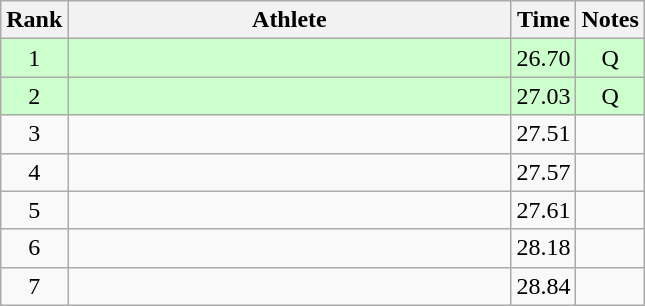<table class="wikitable" style="text-align:center">
<tr>
<th>Rank</th>
<th Style="width:18em">Athlete</th>
<th>Time</th>
<th>Notes</th>
</tr>
<tr style="background:#cfc">
<td>1</td>
<td style="text-align:left"></td>
<td>26.70</td>
<td>Q</td>
</tr>
<tr style="background:#cfc">
<td>2</td>
<td style="text-align:left"></td>
<td>27.03</td>
<td>Q</td>
</tr>
<tr>
<td>3</td>
<td style="text-align:left"></td>
<td>27.51</td>
<td></td>
</tr>
<tr>
<td>4</td>
<td style="text-align:left"></td>
<td>27.57</td>
<td></td>
</tr>
<tr>
<td>5</td>
<td style="text-align:left"></td>
<td>27.61</td>
<td></td>
</tr>
<tr>
<td>6</td>
<td style="text-align:left"></td>
<td>28.18</td>
<td></td>
</tr>
<tr>
<td>7</td>
<td style="text-align:left"></td>
<td>28.84</td>
<td></td>
</tr>
</table>
